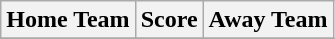<table class="wikitable" style="text-align: center">
<tr>
<th>Home Team</th>
<th>Score</th>
<th>Away Team</th>
</tr>
<tr>
</tr>
</table>
